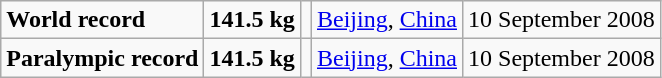<table class="wikitable">
<tr>
<td><strong>World record</strong></td>
<td><strong>141.5 kg</strong></td>
<td></td>
<td><a href='#'>Beijing</a>, <a href='#'>China</a></td>
<td>10 September 2008</td>
</tr>
<tr>
<td><strong>Paralympic record</strong></td>
<td><strong>141.5 kg</strong></td>
<td></td>
<td><a href='#'>Beijing</a>, <a href='#'>China</a></td>
<td>10 September 2008</td>
</tr>
</table>
